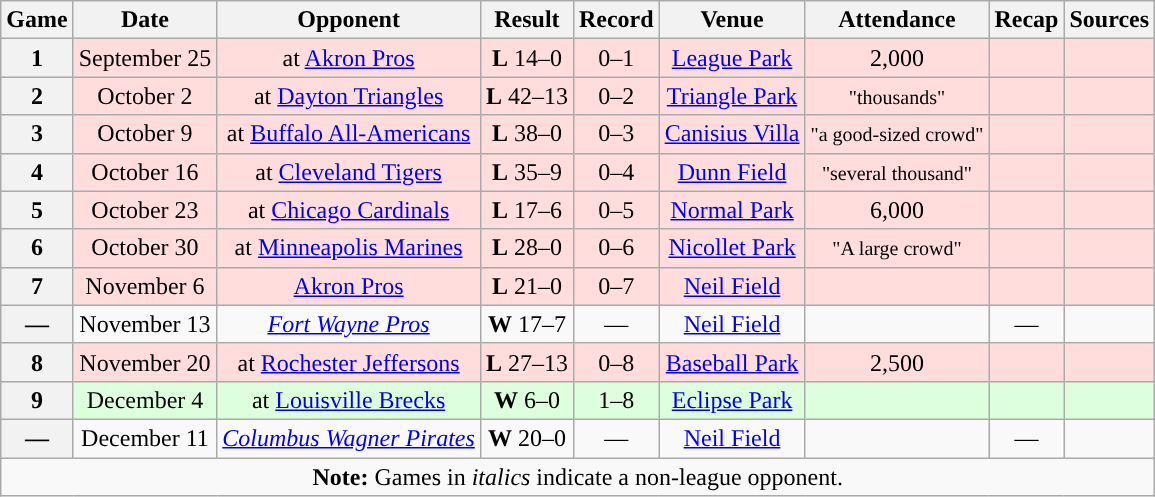<table class="wikitable" style="text-align:center">
<tr>
<th>Game</th>
<th>Date</th>
<th>Opponent</th>
<th>Result</th>
<th>Record</th>
<th>Venue</th>
<th>Attendance</th>
<th>Recap</th>
<th>Sources</th>
</tr>
<tr style="background: #ffdddd;">
<th>1</th>
<td>September 25</td>
<td>at <a href='#'>Akron Pros</a></td>
<td><strong>L</strong> 14–0</td>
<td>0–1</td>
<td><a href='#'>League Park</a></td>
<td>2,000</td>
<td></td>
<td></td>
</tr>
<tr style="background: #ffdddd;">
<th>2</th>
<td>October 2</td>
<td>at <a href='#'>Dayton Triangles</a></td>
<td><strong>L</strong> 42–13</td>
<td>0–2</td>
<td><a href='#'>Triangle Park</a></td>
<td><small>"thousands"</small></td>
<td></td>
<td></td>
</tr>
<tr style="background: #ffdddd;">
<th>3</th>
<td>October 9</td>
<td>at <a href='#'>Buffalo All-Americans</a></td>
<td><strong>L</strong> 38–0</td>
<td>0–3</td>
<td><a href='#'>Canisius Villa</a></td>
<td><small>"a good-sized crowd"</small></td>
<td></td>
<td></td>
</tr>
<tr style="background: #ffdddd;">
<th>4</th>
<td>October 16</td>
<td>at <a href='#'>Cleveland Tigers</a></td>
<td><strong>L</strong> 35–9</td>
<td>0–4</td>
<td><a href='#'>Dunn Field</a></td>
<td><small>"several thousand"</small></td>
<td></td>
<td></td>
</tr>
<tr style="background: #ffdddd;">
<th>5</th>
<td>October 23</td>
<td>at <a href='#'>Chicago Cardinals</a></td>
<td><strong>L</strong> 17–6</td>
<td>0–5</td>
<td><a href='#'>Normal Park</a></td>
<td>6,000</td>
<td></td>
<td></td>
</tr>
<tr style="background: #ffdddd;">
<th>6</th>
<td>October 30</td>
<td>at <a href='#'>Minneapolis Marines</a></td>
<td><strong>L</strong> 28–0</td>
<td>0–6</td>
<td><a href='#'>Nicollet Park</a></td>
<td><small>"A large crowd"</small></td>
<td></td>
<td></td>
</tr>
<tr style="background: #ffdddd;">
<th>7</th>
<td>November 6</td>
<td><a href='#'>Akron Pros</a></td>
<td><strong>L</strong> 21–0</td>
<td>0–7</td>
<td><a href='#'>Neil Field</a></td>
<td></td>
<td></td>
<td></td>
</tr>
<tr>
<th>—</th>
<td>November 13</td>
<td><em><a href='#'>Fort Wayne Pros</a></em></td>
<td><strong>W</strong> 17–7</td>
<td>—</td>
<td><a href='#'>Neil Field</a></td>
<td></td>
<td>—</td>
<td></td>
</tr>
<tr style="background: #ffdddd;">
<th>8</th>
<td>November 20</td>
<td>at <a href='#'>Rochester Jeffersons</a></td>
<td><strong>L</strong> 27–13</td>
<td>0–8</td>
<td><a href='#'>Baseball Park</a></td>
<td>2,500</td>
<td></td>
<td></td>
</tr>
<tr style="background: #ddffdd;">
<th>9</th>
<td>December 4</td>
<td>at <a href='#'>Louisville Brecks</a></td>
<td><strong>W</strong> 6–0</td>
<td>1–8</td>
<td><a href='#'>Eclipse Park</a></td>
<td></td>
<td></td>
<td></td>
</tr>
<tr>
<th>—</th>
<td>December 11</td>
<td><em><a href='#'>Columbus Wagner Pirates</a></em></td>
<td><strong>W</strong> 20–0</td>
<td>—</td>
<td><a href='#'>Neil Field</a></td>
<td></td>
<td>—</td>
<td></td>
</tr>
<tr>
<td colspan="10"><strong>Note:</strong> Games in <em>italics</em> indicate a non-league opponent.</td>
</tr>
</table>
